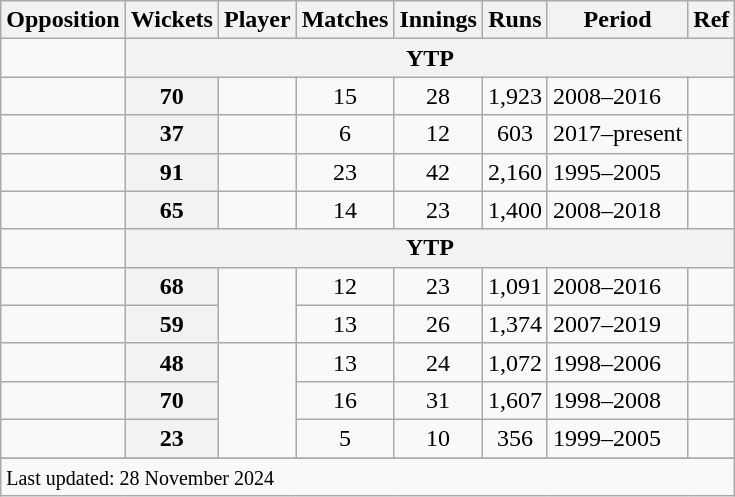<table class="wikitable plainrowheaders sortable">
<tr>
<th scope=col>Opposition</th>
<th scope=col>Wickets</th>
<th scope=col>Player</th>
<th scope=col>Matches</th>
<th scope=col>Innings</th>
<th scope=col>Runs</th>
<th scope=col>Period</th>
<th scope=col>Ref</th>
</tr>
<tr>
<td></td>
<th scope=row style=text-align:center; colspan=7>YTP</th>
</tr>
<tr>
<td></td>
<th scope=row style=text-align:center;>70</th>
<td></td>
<td align=center>15</td>
<td align=center>28</td>
<td align=center>1,923</td>
<td>2008–2016</td>
<td></td>
</tr>
<tr>
<td></td>
<th scope=row style=text-align:center;>37</th>
<td></td>
<td align=center>6</td>
<td align=center>12</td>
<td align=center>603</td>
<td>2017–present</td>
<td></td>
</tr>
<tr>
<td></td>
<th scope=row style=text-align:center;>91</th>
<td></td>
<td align=center>23</td>
<td align=center>42</td>
<td align=center>2,160</td>
<td>1995–2005</td>
<td></td>
</tr>
<tr>
<td></td>
<th scope=row style=text-align:center;>65</th>
<td></td>
<td align=center>14</td>
<td align=center>23</td>
<td align=center>1,400</td>
<td>2008–2018</td>
<td></td>
</tr>
<tr>
<td></td>
<th scope=row style=text-align:center; colspan=7>YTP</th>
</tr>
<tr>
<td></td>
<th scope=row style=text-align:center;>68</th>
<td rowspan=2></td>
<td align=center>12</td>
<td align=center>23</td>
<td align=center>1,091</td>
<td>2008–2016</td>
<td></td>
</tr>
<tr>
<td></td>
<th scope=row style=text-align:center;>59</th>
<td align=center>13</td>
<td align=center>26</td>
<td align=center>1,374</td>
<td>2007–2019</td>
<td></td>
</tr>
<tr>
<td></td>
<th scope=row style=text-align:center;>48</th>
<td rowspan=3></td>
<td align=center>13</td>
<td align=center>24</td>
<td align=center>1,072</td>
<td>1998–2006</td>
<td></td>
</tr>
<tr>
<td></td>
<th scope=row style=text-align:center;>70</th>
<td align=center>16</td>
<td align=center>31</td>
<td align=center>1,607</td>
<td>1998–2008</td>
<td></td>
</tr>
<tr>
<td></td>
<th scope=row style=text-align:center;>23</th>
<td align=center>5</td>
<td align=center>10</td>
<td align=center>356</td>
<td>1999–2005</td>
<td></td>
</tr>
<tr>
</tr>
<tr class=sortbottom>
<td colspan=8><small>Last updated: 28 November 2024</small></td>
</tr>
</table>
